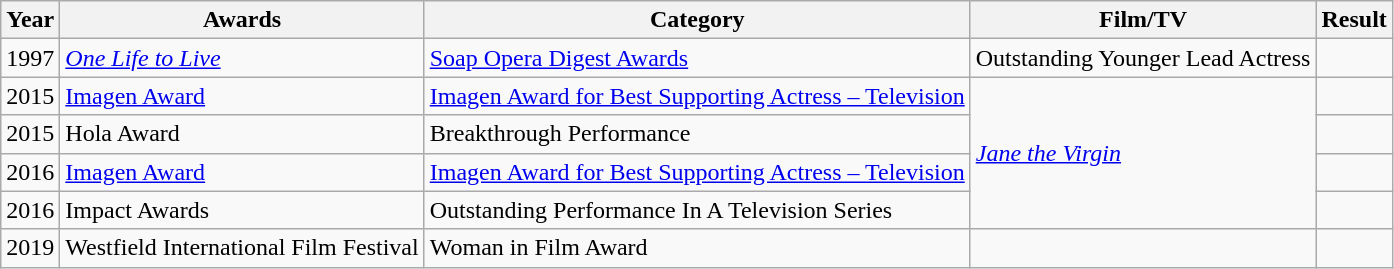<table class="wikitable sortable">
<tr>
<th>Year</th>
<th>Awards</th>
<th>Category</th>
<th>Film/TV</th>
<th>Result</th>
</tr>
<tr>
<td>1997</td>
<td><em><a href='#'>One Life to Live</a></em></td>
<td><a href='#'>Soap Opera Digest Awards</a></td>
<td>Outstanding Younger Lead Actress</td>
<td></td>
</tr>
<tr>
<td>2015</td>
<td><a href='#'>Imagen Award</a></td>
<td><a href='#'>Imagen Award for Best Supporting Actress – Television</a></td>
<td rowspan="4"><em><a href='#'>Jane the Virgin</a></em></td>
<td></td>
</tr>
<tr>
<td>2015</td>
<td>Hola Award</td>
<td>Breakthrough Performance</td>
<td></td>
</tr>
<tr>
<td>2016</td>
<td><a href='#'>Imagen Award</a></td>
<td><a href='#'>Imagen Award for Best Supporting Actress – Television</a></td>
<td></td>
</tr>
<tr>
<td>2016</td>
<td>Impact Awards</td>
<td>Outstanding Performance In A Television Series</td>
<td></td>
</tr>
<tr>
<td>2019</td>
<td>Westfield International Film Festival</td>
<td>Woman in Film Award</td>
<td></td>
<td></td>
</tr>
</table>
